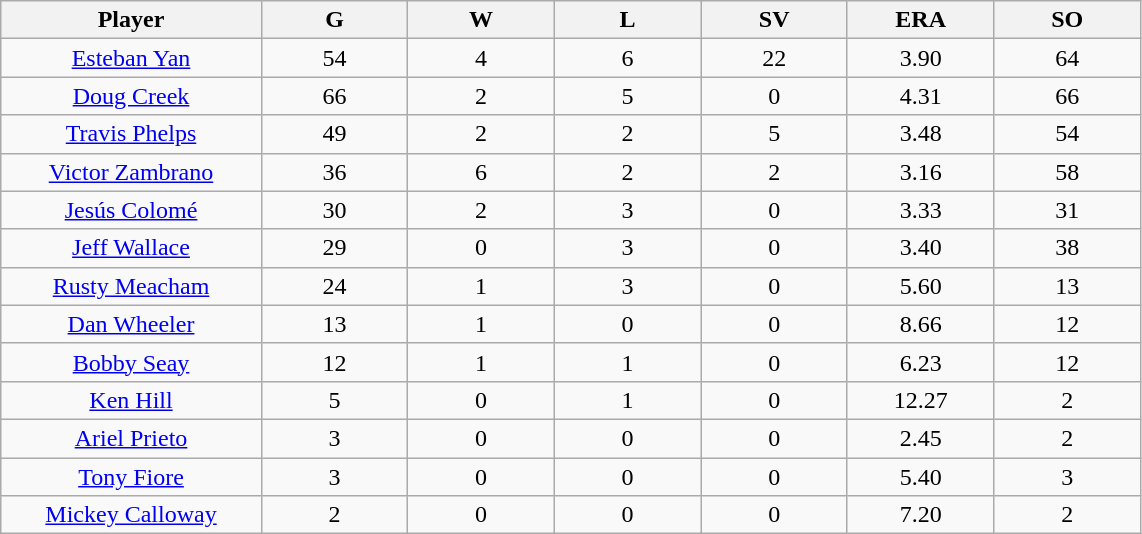<table class="wikitable sortable">
<tr>
<th bgcolor="#DDDDFF" width="16%">Player</th>
<th bgcolor="#DDDDFF" width="9%">G</th>
<th bgcolor="#DDDDFF" width="9%">W</th>
<th bgcolor="#DDDDFF" width="9%">L</th>
<th bgcolor="#DDDDFF" width="9%">SV</th>
<th bgcolor="#DDDDFF" width="9%">ERA</th>
<th bgcolor="#DDDDFF" width="9%">SO</th>
</tr>
<tr align=center>
<td><a href='#'>Esteban Yan</a></td>
<td>54</td>
<td>4</td>
<td>6</td>
<td>22</td>
<td>3.90</td>
<td>64</td>
</tr>
<tr align=center>
<td><a href='#'>Doug Creek</a></td>
<td>66</td>
<td>2</td>
<td>5</td>
<td>0</td>
<td>4.31</td>
<td>66</td>
</tr>
<tr align=center>
<td><a href='#'>Travis Phelps</a></td>
<td>49</td>
<td>2</td>
<td>2</td>
<td>5</td>
<td>3.48</td>
<td>54</td>
</tr>
<tr align=center>
<td><a href='#'>Victor Zambrano</a></td>
<td>36</td>
<td>6</td>
<td>2</td>
<td>2</td>
<td>3.16</td>
<td>58</td>
</tr>
<tr align=center>
<td><a href='#'>Jesús Colomé</a></td>
<td>30</td>
<td>2</td>
<td>3</td>
<td>0</td>
<td>3.33</td>
<td>31</td>
</tr>
<tr align=center>
<td><a href='#'>Jeff Wallace</a></td>
<td>29</td>
<td>0</td>
<td>3</td>
<td>0</td>
<td>3.40</td>
<td>38</td>
</tr>
<tr align=center>
<td><a href='#'>Rusty Meacham</a></td>
<td>24</td>
<td>1</td>
<td>3</td>
<td>0</td>
<td>5.60</td>
<td>13</td>
</tr>
<tr align=center>
<td><a href='#'>Dan Wheeler</a></td>
<td>13</td>
<td>1</td>
<td>0</td>
<td>0</td>
<td>8.66</td>
<td>12</td>
</tr>
<tr align=center>
<td><a href='#'>Bobby Seay</a></td>
<td>12</td>
<td>1</td>
<td>1</td>
<td>0</td>
<td>6.23</td>
<td>12</td>
</tr>
<tr align=center>
<td><a href='#'>Ken Hill</a></td>
<td>5</td>
<td>0</td>
<td>1</td>
<td>0</td>
<td>12.27</td>
<td>2</td>
</tr>
<tr align=center>
<td><a href='#'>Ariel Prieto</a></td>
<td>3</td>
<td>0</td>
<td>0</td>
<td>0</td>
<td>2.45</td>
<td>2</td>
</tr>
<tr align=center>
<td><a href='#'>Tony Fiore</a></td>
<td>3</td>
<td>0</td>
<td>0</td>
<td>0</td>
<td>5.40</td>
<td>3</td>
</tr>
<tr align=center>
<td><a href='#'>Mickey Calloway</a></td>
<td>2</td>
<td>0</td>
<td>0</td>
<td>0</td>
<td>7.20</td>
<td>2</td>
</tr>
</table>
